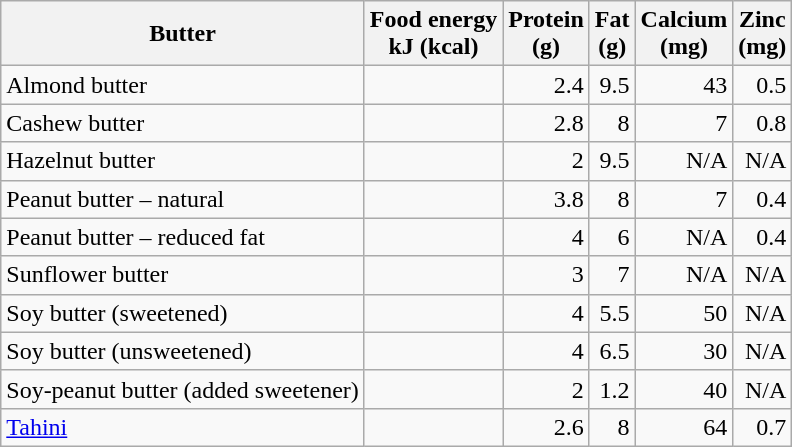<table class="wikitable sortable">
<tr>
<th>Butter</th>
<th>Food energy <br> kJ (kcal)</th>
<th>Protein<br>(g)</th>
<th>Fat<br>(g)</th>
<th>Calcium<br>(mg)</th>
<th>Zinc<br>(mg)</th>
</tr>
<tr>
<td>Almond butter</td>
<td align="right"></td>
<td align="right">2.4</td>
<td align="right">9.5</td>
<td align="right">43</td>
<td align="right">0.5</td>
</tr>
<tr>
<td>Cashew butter</td>
<td align="right"></td>
<td align="right">2.8</td>
<td align="right">8</td>
<td align="right">7</td>
<td align="right">0.8</td>
</tr>
<tr>
<td>Hazelnut butter</td>
<td align="right"></td>
<td align="right">2</td>
<td align="right">9.5</td>
<td align="right">N/A</td>
<td align="right">N/A</td>
</tr>
<tr>
<td>Peanut butter – natural</td>
<td align="right"></td>
<td align="right">3.8</td>
<td align="right">8</td>
<td align="right">7</td>
<td align="right">0.4</td>
</tr>
<tr>
<td>Peanut butter – reduced fat</td>
<td align="right"></td>
<td align="right">4</td>
<td align="right">6</td>
<td align="right">N/A</td>
<td align="right">0.4</td>
</tr>
<tr>
<td>Sunflower butter</td>
<td align="right"></td>
<td align="right">3</td>
<td align="right">7</td>
<td align="right">N/A</td>
<td align="right">N/A</td>
</tr>
<tr>
<td>Soy butter (sweetened)</td>
<td align="right"></td>
<td align="right">4</td>
<td align="right">5.5</td>
<td align="right">50</td>
<td align="right">N/A</td>
</tr>
<tr>
<td>Soy butter (unsweetened)</td>
<td align="right"></td>
<td align="right">4</td>
<td align="right">6.5</td>
<td align="right">30</td>
<td align="right">N/A</td>
</tr>
<tr>
<td>Soy-peanut butter (added sweetener)</td>
<td align="right"></td>
<td align="right">2</td>
<td align="right">1.2</td>
<td align="right">40</td>
<td align="right">N/A</td>
</tr>
<tr>
<td><a href='#'>Tahini</a></td>
<td align="right"></td>
<td align="right">2.6</td>
<td align="right">8</td>
<td align="right">64</td>
<td align="right">0.7</td>
</tr>
</table>
